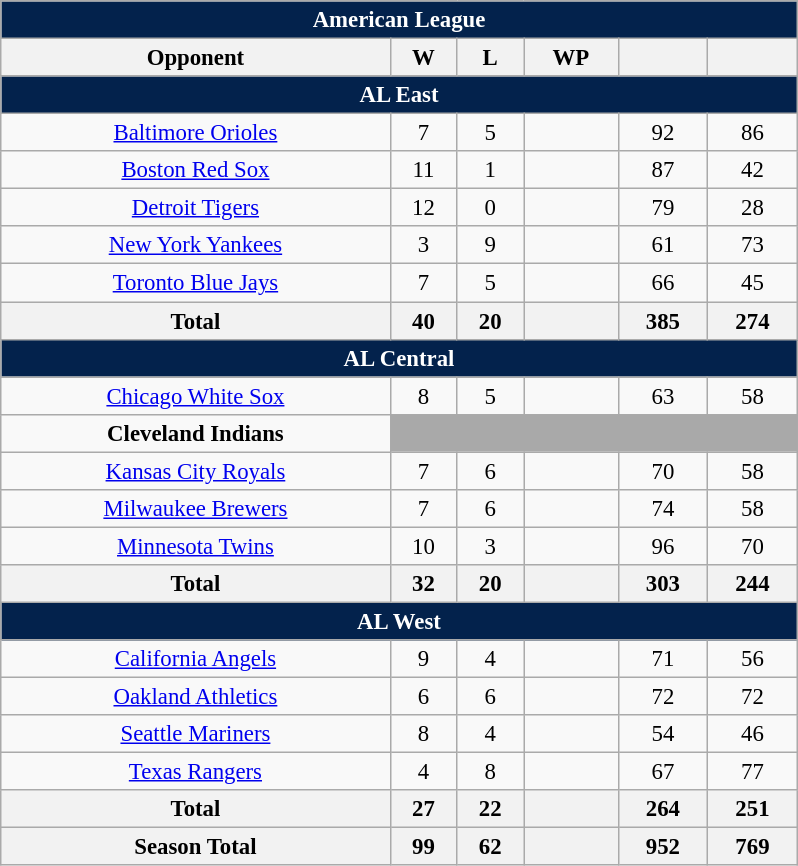<table class="wikitable" style="font-size:95%; text-align:center; width:35em;margin: 0.5em auto;">
<tr>
<th colspan="7" style="background:#03224c; color:#ffffff;">American League</th>
</tr>
<tr>
<th>Opponent</th>
<th>W</th>
<th>L</th>
<th>WP</th>
<th></th>
<th></th>
</tr>
<tr>
<th colspan="7" style="background:#03224c; color:#ffffff;">AL East</th>
</tr>
<tr>
<td><a href='#'>Baltimore Orioles</a></td>
<td>7</td>
<td>5</td>
<td></td>
<td>92</td>
<td>86</td>
</tr>
<tr>
<td><a href='#'>Boston Red Sox</a></td>
<td>11</td>
<td>1</td>
<td></td>
<td>87</td>
<td>42</td>
</tr>
<tr>
<td><a href='#'>Detroit Tigers</a></td>
<td>12</td>
<td>0</td>
<td></td>
<td>79</td>
<td>28</td>
</tr>
<tr>
<td><a href='#'>New York Yankees</a></td>
<td>3</td>
<td>9</td>
<td></td>
<td>61</td>
<td>73</td>
</tr>
<tr>
<td><a href='#'>Toronto Blue Jays</a></td>
<td>7</td>
<td>5</td>
<td></td>
<td>66</td>
<td>45</td>
</tr>
<tr>
<th>Total</th>
<th>40</th>
<th>20</th>
<th></th>
<th>385</th>
<th>274</th>
</tr>
<tr>
<th colspan="7" style="background:#03224c; color:#ffffff;">AL Central</th>
</tr>
<tr>
<td><a href='#'>Chicago White Sox</a></td>
<td>8</td>
<td>5</td>
<td></td>
<td>63</td>
<td>58</td>
</tr>
<tr>
<td><strong>Cleveland Indians</strong></td>
<td colspan=5 style="background:darkgray;"></td>
</tr>
<tr>
<td><a href='#'>Kansas City Royals</a></td>
<td>7</td>
<td>6</td>
<td></td>
<td>70</td>
<td>58</td>
</tr>
<tr>
<td><a href='#'>Milwaukee Brewers</a></td>
<td>7</td>
<td>6</td>
<td></td>
<td>74</td>
<td>58</td>
</tr>
<tr>
<td><a href='#'>Minnesota Twins</a></td>
<td>10</td>
<td>3</td>
<td></td>
<td>96</td>
<td>70</td>
</tr>
<tr>
<th>Total</th>
<th>32</th>
<th>20</th>
<th></th>
<th>303</th>
<th>244</th>
</tr>
<tr>
<th colspan="7" style="background:#03224c; color:#ffffff;">AL West</th>
</tr>
<tr>
<td><a href='#'>California Angels</a></td>
<td>9</td>
<td>4</td>
<td></td>
<td>71</td>
<td>56</td>
</tr>
<tr>
<td><a href='#'>Oakland Athletics</a></td>
<td>6</td>
<td>6</td>
<td></td>
<td>72</td>
<td>72</td>
</tr>
<tr>
<td><a href='#'>Seattle Mariners</a></td>
<td>8</td>
<td>4</td>
<td></td>
<td>54</td>
<td>46</td>
</tr>
<tr>
<td><a href='#'>Texas Rangers</a></td>
<td>4</td>
<td>8</td>
<td></td>
<td>67</td>
<td>77</td>
</tr>
<tr>
<th>Total</th>
<th>27</th>
<th>22</th>
<th></th>
<th>264</th>
<th>251</th>
</tr>
<tr>
<th>Season Total</th>
<th>99</th>
<th>62</th>
<th></th>
<th>952</th>
<th>769</th>
</tr>
</table>
